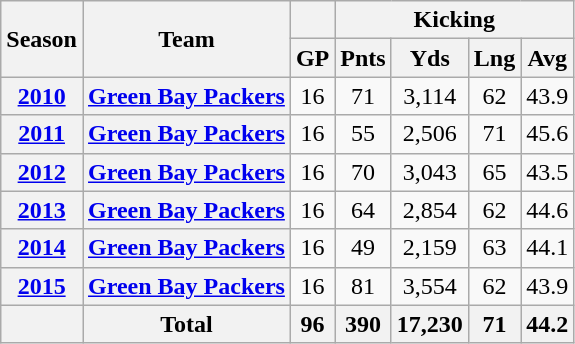<table class=wikitable style="text-align:center;">
<tr>
<th rowspan=2>Season</th>
<th rowspan=2>Team</th>
<th></th>
<th colspan=7>Kicking</th>
</tr>
<tr>
<th>GP</th>
<th>Pnts</th>
<th>Yds</th>
<th>Lng</th>
<th>Avg</th>
</tr>
<tr>
<th><a href='#'>2010</a></th>
<th><a href='#'>Green Bay Packers</a></th>
<td>16</td>
<td>71</td>
<td>3,114</td>
<td>62</td>
<td>43.9</td>
</tr>
<tr>
<th><a href='#'>2011</a></th>
<th><a href='#'>Green Bay Packers</a></th>
<td>16</td>
<td>55</td>
<td>2,506</td>
<td>71</td>
<td>45.6</td>
</tr>
<tr>
<th><a href='#'>2012</a></th>
<th><a href='#'>Green Bay Packers</a></th>
<td>16</td>
<td>70</td>
<td>3,043</td>
<td>65</td>
<td>43.5</td>
</tr>
<tr>
<th><a href='#'>2013</a></th>
<th><a href='#'>Green Bay Packers</a></th>
<td>16</td>
<td>64</td>
<td>2,854</td>
<td>62</td>
<td>44.6</td>
</tr>
<tr>
<th><a href='#'>2014</a></th>
<th><a href='#'>Green Bay Packers</a></th>
<td>16</td>
<td>49</td>
<td>2,159</td>
<td>63</td>
<td>44.1</td>
</tr>
<tr>
<th><a href='#'>2015</a></th>
<th><a href='#'>Green Bay Packers</a></th>
<td>16</td>
<td>81</td>
<td>3,554</td>
<td>62</td>
<td>43.9</td>
</tr>
<tr>
<th></th>
<th>Total</th>
<th>96</th>
<th>390</th>
<th>17,230</th>
<th>71</th>
<th>44.2</th>
</tr>
</table>
